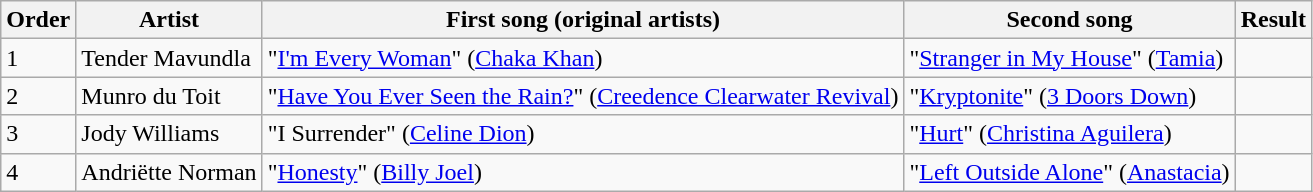<table class=wikitable>
<tr>
<th>Order</th>
<th>Artist</th>
<th>First song (original artists)</th>
<th>Second song</th>
<th>Result</th>
</tr>
<tr>
<td>1</td>
<td>Tender Mavundla</td>
<td>"<a href='#'>I'm Every Woman</a>" (<a href='#'>Chaka Khan</a>)</td>
<td>"<a href='#'>Stranger in My House</a>" (<a href='#'>Tamia</a>)</td>
<td></td>
</tr>
<tr>
<td>2</td>
<td>Munro du Toit</td>
<td>"<a href='#'>Have You Ever Seen the Rain?</a>" (<a href='#'>Creedence Clearwater Revival</a>)</td>
<td>"<a href='#'>Kryptonite</a>" (<a href='#'>3 Doors Down</a>)</td>
<td></td>
</tr>
<tr>
<td>3</td>
<td>Jody Williams</td>
<td>"I Surrender" (<a href='#'>Celine Dion</a>)</td>
<td>"<a href='#'>Hurt</a>" (<a href='#'>Christina Aguilera</a>)</td>
<td></td>
</tr>
<tr>
<td>4</td>
<td>Andriëtte Norman</td>
<td>"<a href='#'>Honesty</a>" (<a href='#'>Billy Joel</a>)</td>
<td>"<a href='#'>Left Outside Alone</a>" (<a href='#'>Anastacia</a>)</td>
<td></td>
</tr>
</table>
